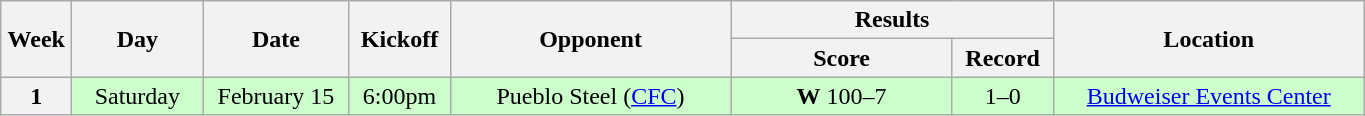<table class="wikitable">
<tr>
<th rowspan="2" width="40">Week</th>
<th rowspan="2" width="80">Day</th>
<th rowspan="2" width="90">Date</th>
<th rowspan="2" width="60">Kickoff</th>
<th rowspan="2" width="180">Opponent</th>
<th colspan="2" width="200">Results</th>
<th rowspan="2" width="200">Location</th>
</tr>
<tr>
<th width="140">Score</th>
<th width="60">Record</th>
</tr>
<tr align="center" bgcolor="#CCFFCC">
<th>1</th>
<td>Saturday</td>
<td>February 15</td>
<td>6:00pm</td>
<td>Pueblo Steel (<a href='#'>CFC</a>)</td>
<td><strong>W</strong> 100–7</td>
<td>1–0</td>
<td><a href='#'>Budweiser Events Center</a></td>
</tr>
</table>
